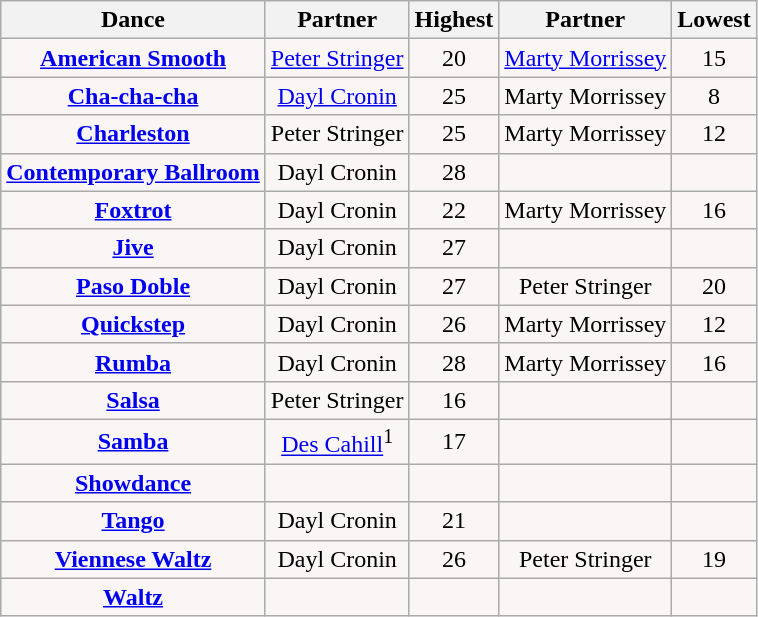<table class="wikitable sortable collapsed">
<tr style="text-align:Center; background:cc;">
<th>Dance</th>
<th>Partner</th>
<th>Highest</th>
<th>Partner</th>
<th>Lowest</th>
</tr>
<tr style="text-align: center; background:#faf6f6">
<td><strong><a href='#'>American Smooth</a></strong></td>
<td><a href='#'>Peter Stringer</a></td>
<td>20</td>
<td><a href='#'>Marty Morrissey</a></td>
<td>15</td>
</tr>
<tr style="text-align: center; background:#faf6f6">
<td><strong><a href='#'>Cha-cha-cha</a></strong></td>
<td><a href='#'>Dayl Cronin</a></td>
<td>25</td>
<td>Marty Morrissey</td>
<td>8</td>
</tr>
<tr style="text-align: center; background:#faf6f6">
<td><strong><a href='#'>Charleston</a></strong></td>
<td>Peter Stringer</td>
<td>25</td>
<td>Marty Morrissey</td>
<td>12</td>
</tr>
<tr style="text-align: center; background:#faf6f6">
<td><strong><a href='#'>Contemporary Ballroom</a></strong></td>
<td>Dayl Cronin</td>
<td>28</td>
<td></td>
<td></td>
</tr>
<tr style="text-align: center; background:#faf6f6">
<td><strong><a href='#'>Foxtrot</a></strong></td>
<td>Dayl Cronin</td>
<td>22</td>
<td>Marty Morrissey</td>
<td>16</td>
</tr>
<tr style="text-align: center; background:#faf6f6">
<td><strong><a href='#'>Jive</a></strong></td>
<td>Dayl Cronin</td>
<td>27</td>
<td></td>
<td></td>
</tr>
<tr style="text-align: center; background:#faf6f6">
<td><strong><a href='#'>Paso Doble</a></strong></td>
<td>Dayl Cronin</td>
<td>27</td>
<td>Peter Stringer</td>
<td>20</td>
</tr>
<tr style="text-align: center; background:#faf6f6">
<td><strong><a href='#'>Quickstep</a></strong></td>
<td>Dayl Cronin</td>
<td>26</td>
<td>Marty Morrissey</td>
<td>12</td>
</tr>
<tr style="text-align: center; background:#faf6f6">
<td><strong><a href='#'>Rumba</a></strong></td>
<td>Dayl Cronin</td>
<td>28</td>
<td>Marty Morrissey</td>
<td>16</td>
</tr>
<tr style="text-align: center; background:#faf6f6">
<td><strong><a href='#'>Salsa</a></strong></td>
<td>Peter Stringer</td>
<td>16</td>
<td></td>
<td></td>
</tr>
<tr style="text-align: center; background:#faf6f6">
<td><strong><a href='#'>Samba</a></strong></td>
<td><a href='#'>Des Cahill</a><sup>1</sup></td>
<td>17</td>
<td></td>
<td></td>
</tr>
<tr style="text-align: center; background:#faf6f6">
<td><strong><a href='#'>Showdance</a></strong></td>
<td></td>
<td></td>
<td></td>
<td></td>
</tr>
<tr style="text-align: center; background:#faf6f6">
<td><strong><a href='#'>Tango</a></strong></td>
<td>Dayl Cronin</td>
<td>21</td>
<td></td>
<td></td>
</tr>
<tr style="text-align: center; background:#faf6f6">
<td><strong><a href='#'>Viennese Waltz</a></strong></td>
<td>Dayl Cronin</td>
<td>26</td>
<td>Peter Stringer</td>
<td>19</td>
</tr>
<tr style="text-align: center; background:#faf6f6">
<td><strong><a href='#'>Waltz</a></strong></td>
<td></td>
<td></td>
<td></td>
<td></td>
</tr>
</table>
